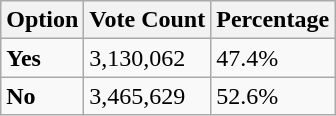<table class="wikitable">
<tr>
<th>Option</th>
<th>Vote Count</th>
<th>Percentage</th>
</tr>
<tr>
<td><strong>Yes</strong></td>
<td>3,130,062</td>
<td>47.4%</td>
</tr>
<tr>
<td><strong>No</strong></td>
<td>3,465,629</td>
<td>52.6%</td>
</tr>
</table>
